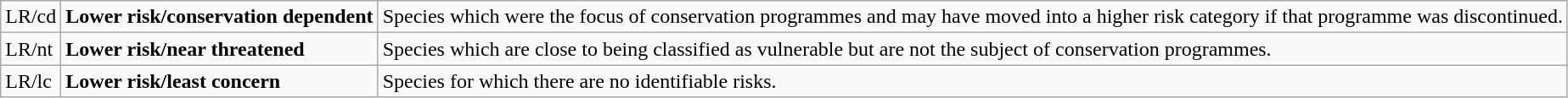<table class="wikitable" style="text-align:left">
<tr>
<td>LR/cd</td>
<td><strong>Lower risk/conservation dependent</strong></td>
<td>Species which were the focus of conservation programmes and may have moved into a higher risk category if that programme was discontinued.</td>
</tr>
<tr>
<td>LR/nt</td>
<td><strong>Lower risk/near threatened</strong></td>
<td>Species which are close to being classified as vulnerable but are not the subject of conservation programmes.</td>
</tr>
<tr>
<td>LR/lc</td>
<td><strong>Lower risk/least concern</strong></td>
<td>Species for which there are no identifiable risks.</td>
</tr>
</table>
